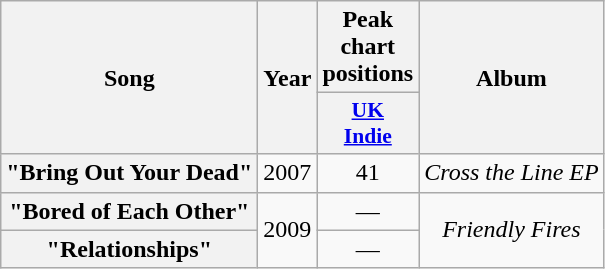<table class="wikitable plainrowheaders" style="text-align:center;">
<tr>
<th scope="col" rowspan="2">Song</th>
<th scope="col" rowspan="2">Year</th>
<th scope="col" colspan="1">Peak chart positions</th>
<th scope="col" rowspan="2">Album</th>
</tr>
<tr>
<th scope="col" style="width:3em;font-size:90%;"><a href='#'>UK<br>Indie</a><br></th>
</tr>
<tr>
<th scope="row">"Bring Out Your Dead"</th>
<td>2007</td>
<td>41</td>
<td><em>Cross the Line EP</em></td>
</tr>
<tr>
<th scope="row">"Bored of Each Other"</th>
<td rowspan="2">2009</td>
<td>—</td>
<td rowspan="2"><em>Friendly Fires </em></td>
</tr>
<tr>
<th scope="row">"Relationships"</th>
<td>—</td>
</tr>
</table>
